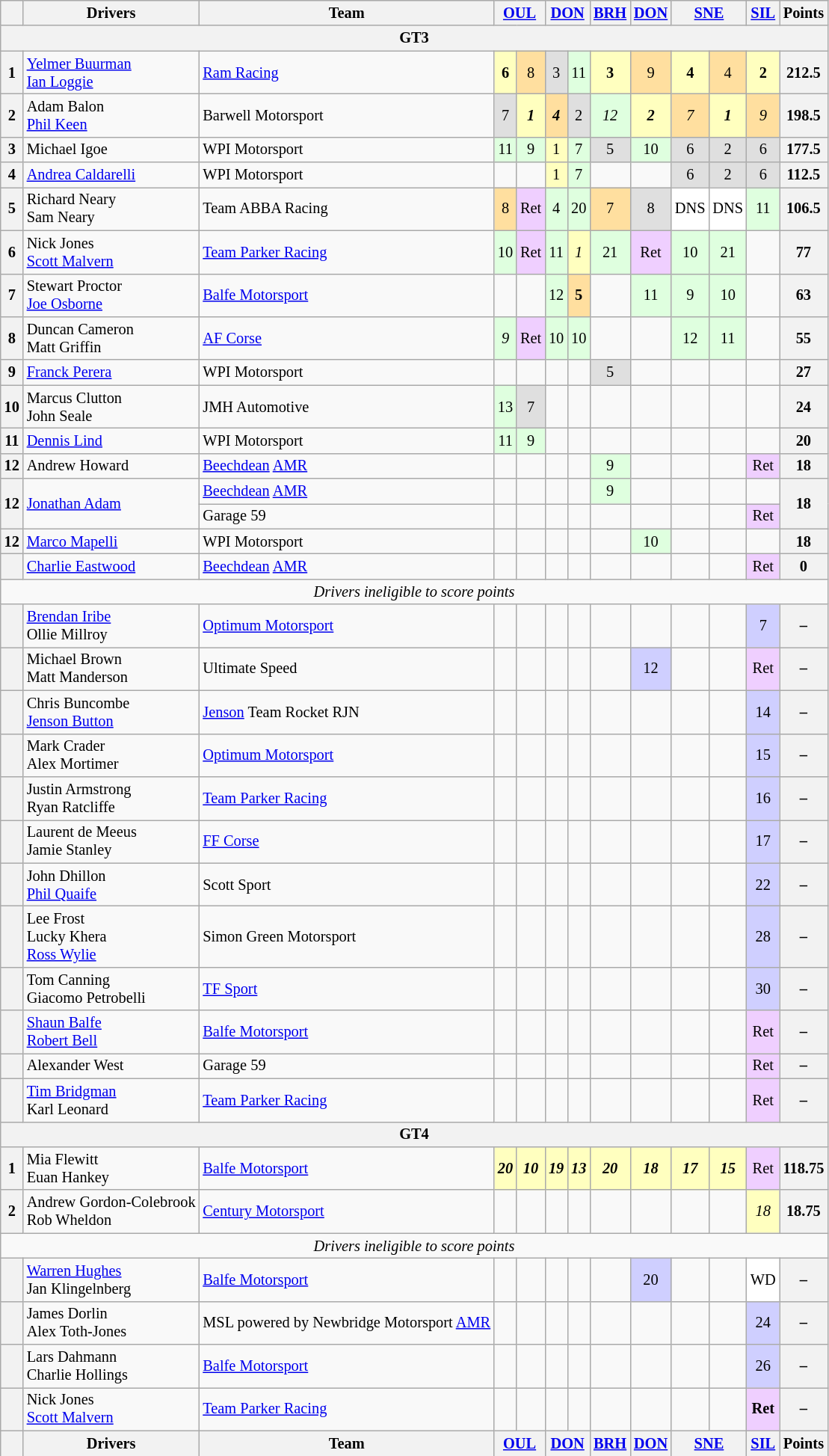<table class="wikitable" style="font-size:85%; text-align:center;">
<tr>
<th></th>
<th>Drivers</th>
<th>Team</th>
<th colspan=2><a href='#'>OUL</a></th>
<th colspan=2><a href='#'>DON</a></th>
<th><a href='#'>BRH</a></th>
<th><a href='#'>DON</a></th>
<th colspan=2><a href='#'>SNE</a></th>
<th><a href='#'>SIL</a></th>
<th>Points</th>
</tr>
<tr>
<th colspan=13>GT3</th>
</tr>
<tr>
<th>1</th>
<td align=left> <a href='#'>Yelmer Buurman</a><br> <a href='#'>Ian Loggie</a></td>
<td align=left> <a href='#'>Ram Racing</a></td>
<td style="background:#ffffbf;"><strong>6</strong></td>
<td style="background:#ffdf9f;">8</td>
<td style="background:#dfdfdf;">3</td>
<td style="background:#dfffdf;">11</td>
<td style="background:#ffffbf;"><strong>3</strong></td>
<td style="background:#ffdf9f;">9</td>
<td style="background:#ffffbf;"><strong>4</strong></td>
<td style="background:#ffdf9f;">4</td>
<td style="background:#ffffbf;"><strong>2</strong></td>
<th>212.5</th>
</tr>
<tr>
<th>2</th>
<td align=left> Adam Balon<br> <a href='#'>Phil Keen</a></td>
<td align=left> Barwell Motorsport</td>
<td style="background:#dfdfdf;">7</td>
<td style="background:#ffffbf;"><strong><em>1</em></strong></td>
<td style="background:#ffdf9f;"><strong><em>4</em></strong></td>
<td style="background:#dfdfdf;">2</td>
<td style="background:#dfffdf;"><em>12</em></td>
<td style="background:#ffffbf;"><strong><em>2</em></strong></td>
<td style="background:#ffdf9f;"><em>7</em></td>
<td style="background:#ffffbf;"><strong><em>1</em></strong></td>
<td style="background:#ffdf9f;"><em>9</em></td>
<th>198.5</th>
</tr>
<tr>
<th>3</th>
<td align=left> Michael Igoe</td>
<td align=left> WPI Motorsport</td>
<td style="background:#dfffdf;">11</td>
<td style="background:#dfffdf;">9</td>
<td style="background:#ffffbf;">1</td>
<td style="background:#dfffdf;">7</td>
<td style="background:#dfdfdf;">5</td>
<td style="background:#dfffdf;">10</td>
<td style="background:#dfdfdf;">6</td>
<td style="background:#dfdfdf;">2</td>
<td style="background:#dfdfdf;">6</td>
<th>177.5</th>
</tr>
<tr>
<th>4</th>
<td align=left> <a href='#'>Andrea Caldarelli</a></td>
<td align=left> WPI Motorsport</td>
<td></td>
<td></td>
<td style="background:#ffffbf;">1</td>
<td style="background:#dfffdf;">7</td>
<td></td>
<td></td>
<td style="background:#dfdfdf;">6</td>
<td style="background:#dfdfdf;">2</td>
<td style="background:#dfdfdf;">6</td>
<th>112.5</th>
</tr>
<tr>
<th>5</th>
<td align=left> Richard Neary<br> Sam Neary</td>
<td align=left> Team ABBA Racing</td>
<td style="background:#ffdf9f;">8</td>
<td style="background:#efcfff;">Ret</td>
<td style="background:#dfffdf;">4</td>
<td style="background:#dfffdf;">20</td>
<td style="background:#ffdf9f;">7</td>
<td style="background:#dfdfdf;">8</td>
<td style="background:#ffffff;">DNS</td>
<td style="background:#ffffff;">DNS</td>
<td style="background:#dfffdf;">11</td>
<th>106.5</th>
</tr>
<tr>
<th>6</th>
<td align=left> Nick Jones<br> <a href='#'>Scott Malvern</a></td>
<td align=left> <a href='#'>Team Parker Racing</a></td>
<td style="background:#dfffdf;">10</td>
<td style="background:#efcfff;">Ret</td>
<td style="background:#dfffdf;">11</td>
<td style="background:#ffffbf;"><em>1</em></td>
<td style="background:#dfffdf;">21</td>
<td style="background:#efcfff;">Ret</td>
<td style="background:#dfffdf;">10</td>
<td style="background:#dfffdf;">21</td>
<td></td>
<th>77</th>
</tr>
<tr>
<th>7</th>
<td align=left> Stewart Proctor<br> <a href='#'>Joe Osborne</a></td>
<td align=left> <a href='#'>Balfe Motorsport</a></td>
<td></td>
<td></td>
<td style="background:#dfffdf;">12</td>
<td style="background:#ffdf9f;"><strong>5</strong></td>
<td></td>
<td style="background:#dfffdf;">11</td>
<td style="background:#dfffdf;">9</td>
<td style="background:#dfffdf;">10</td>
<td></td>
<th>63</th>
</tr>
<tr>
<th>8</th>
<td align=left> Duncan Cameron<br> Matt Griffin</td>
<td align=left> <a href='#'>AF Corse</a></td>
<td style="background:#dfffdf;"><em>9</em></td>
<td style="background:#efcfff;">Ret</td>
<td style="background:#dfffdf;">10</td>
<td style="background:#dfffdf;">10</td>
<td></td>
<td></td>
<td style="background:#dfffdf;">12</td>
<td style="background:#dfffdf;">11</td>
<td></td>
<th>55</th>
</tr>
<tr>
<th>9</th>
<td align=left> <a href='#'>Franck Perera</a></td>
<td align=left> WPI Motorsport</td>
<td></td>
<td></td>
<td></td>
<td></td>
<td style="background:#dfdfdf;">5</td>
<td></td>
<td></td>
<td></td>
<td></td>
<th>27</th>
</tr>
<tr>
<th>10</th>
<td align=left> Marcus Clutton<br> John Seale</td>
<td align=left> JMH Automotive</td>
<td style="background:#dfffdf;">13</td>
<td style="background:#dfdfdf;">7</td>
<td></td>
<td></td>
<td></td>
<td></td>
<td></td>
<td></td>
<td></td>
<th>24</th>
</tr>
<tr>
<th>11</th>
<td align=left> <a href='#'>Dennis Lind</a></td>
<td align=left> WPI Motorsport</td>
<td style="background:#dfffdf;">11</td>
<td style="background:#dfffdf;">9</td>
<td></td>
<td></td>
<td></td>
<td></td>
<td></td>
<td></td>
<td></td>
<th>20</th>
</tr>
<tr>
<th>12</th>
<td align=left> Andrew Howard</td>
<td align=left> <a href='#'>Beechdean</a> <a href='#'>AMR</a></td>
<td></td>
<td></td>
<td></td>
<td></td>
<td style="background:#dfffdf;">9</td>
<td></td>
<td></td>
<td></td>
<td style="background:#efcfff;">Ret</td>
<th>18</th>
</tr>
<tr>
<th rowspan=2>12</th>
<td rowspan=2 align=left> <a href='#'>Jonathan Adam</a></td>
<td align=left> <a href='#'>Beechdean</a> <a href='#'>AMR</a></td>
<td></td>
<td></td>
<td></td>
<td></td>
<td style="background:#dfffdf;">9</td>
<td></td>
<td></td>
<td></td>
<td></td>
<th rowspan=2>18</th>
</tr>
<tr>
<td align=left> Garage 59</td>
<td></td>
<td></td>
<td></td>
<td></td>
<td></td>
<td></td>
<td></td>
<td></td>
<td style="background:#efcfff;">Ret</td>
</tr>
<tr>
<th>12</th>
<td align=left> <a href='#'>Marco Mapelli</a></td>
<td align=left> WPI Motorsport</td>
<td></td>
<td></td>
<td></td>
<td></td>
<td></td>
<td style="background:#dfffdf;">10</td>
<td></td>
<td></td>
<td></td>
<th>18</th>
</tr>
<tr>
<th></th>
<td align=left> <a href='#'>Charlie Eastwood</a></td>
<td align=left> <a href='#'>Beechdean</a> <a href='#'>AMR</a></td>
<td></td>
<td></td>
<td></td>
<td></td>
<td></td>
<td></td>
<td></td>
<td></td>
<td style="background:#efcfff;">Ret</td>
<th>0</th>
</tr>
<tr>
<td colspan=13><em>Drivers ineligible to score points</em></td>
</tr>
<tr>
<th></th>
<td align=left> <a href='#'>Brendan Iribe</a><br> Ollie Millroy</td>
<td align=left> <a href='#'>Optimum Motorsport</a></td>
<td></td>
<td></td>
<td></td>
<td></td>
<td></td>
<td></td>
<td></td>
<td></td>
<td style="background:#cfcfff;">7</td>
<th>–</th>
</tr>
<tr>
<th></th>
<td align=left> Michael Brown<br> Matt Manderson</td>
<td align=left> Ultimate Speed</td>
<td></td>
<td></td>
<td></td>
<td></td>
<td></td>
<td style="background:#cfcfff;">12</td>
<td></td>
<td></td>
<td style="background:#efcfff;">Ret</td>
<th>–</th>
</tr>
<tr>
<th></th>
<td align=left> Chris Buncombe<br> <a href='#'>Jenson Button</a></td>
<td align=left> <a href='#'>Jenson</a> Team Rocket RJN</td>
<td></td>
<td></td>
<td></td>
<td></td>
<td></td>
<td></td>
<td></td>
<td></td>
<td style="background:#cfcfff;">14</td>
<th>–</th>
</tr>
<tr>
<th></th>
<td align=left> Mark Crader<br> Alex Mortimer</td>
<td align=left> <a href='#'>Optimum Motorsport</a></td>
<td></td>
<td></td>
<td></td>
<td></td>
<td></td>
<td></td>
<td></td>
<td></td>
<td style="background:#cfcfff;">15</td>
<th>–</th>
</tr>
<tr>
<th></th>
<td align=left> Justin Armstrong<br> Ryan Ratcliffe</td>
<td align=left> <a href='#'>Team Parker Racing</a></td>
<td></td>
<td></td>
<td></td>
<td></td>
<td></td>
<td></td>
<td></td>
<td></td>
<td style="background:#cfcfff;">16</td>
<th>–</th>
</tr>
<tr>
<th></th>
<td align=left> Laurent de Meeus<br> Jamie Stanley</td>
<td align=left> <a href='#'>FF Corse</a></td>
<td></td>
<td></td>
<td></td>
<td></td>
<td></td>
<td></td>
<td></td>
<td></td>
<td style="background:#cfcfff;">17</td>
<th>–</th>
</tr>
<tr>
<th></th>
<td align=left> John Dhillon<br> <a href='#'>Phil Quaife</a></td>
<td align=left> Scott Sport</td>
<td></td>
<td></td>
<td></td>
<td></td>
<td></td>
<td></td>
<td></td>
<td></td>
<td style="background:#cfcfff;">22</td>
<th>–</th>
</tr>
<tr>
<th></th>
<td align=left> Lee Frost<br> Lucky Khera<br> <a href='#'>Ross Wylie</a></td>
<td align=left> Simon Green Motorsport</td>
<td></td>
<td></td>
<td></td>
<td></td>
<td></td>
<td></td>
<td></td>
<td></td>
<td style="background:#cfcfff;">28</td>
<th>–</th>
</tr>
<tr>
<th></th>
<td align=left> Tom Canning<br> Giacomo Petrobelli</td>
<td align=left> <a href='#'>TF Sport</a></td>
<td></td>
<td></td>
<td></td>
<td></td>
<td></td>
<td></td>
<td></td>
<td></td>
<td style="background:#cfcfff;">30</td>
<th>–</th>
</tr>
<tr>
<th></th>
<td align=left> <a href='#'>Shaun Balfe</a><br> <a href='#'>Robert Bell</a></td>
<td align=left> <a href='#'>Balfe Motorsport</a></td>
<td></td>
<td></td>
<td></td>
<td></td>
<td></td>
<td></td>
<td></td>
<td></td>
<td style="background:#efcfff;">Ret</td>
<th>–</th>
</tr>
<tr>
<th></th>
<td align=left> Alexander West</td>
<td align=left> Garage 59</td>
<td></td>
<td></td>
<td></td>
<td></td>
<td></td>
<td></td>
<td></td>
<td></td>
<td style="background:#efcfff;">Ret</td>
<th>–</th>
</tr>
<tr>
<th></th>
<td align=left> <a href='#'>Tim Bridgman</a><br> Karl Leonard</td>
<td align=left> <a href='#'>Team Parker Racing</a></td>
<td></td>
<td></td>
<td></td>
<td></td>
<td></td>
<td></td>
<td></td>
<td></td>
<td style="background:#efcfff;">Ret</td>
<th>–</th>
</tr>
<tr>
<th colspan=13>GT4</th>
</tr>
<tr>
<th>1</th>
<td align=left> Mia Flewitt<br> Euan Hankey</td>
<td align=left> <a href='#'>Balfe Motorsport</a></td>
<td style="background:#ffffbf;"><strong><em>20</em></strong></td>
<td style="background:#ffffbf;"><strong><em>10</em></strong></td>
<td style="background:#ffffbf;"><strong><em>19</em></strong></td>
<td style="background:#ffffbf;"><strong><em>13</em></strong></td>
<td style="background:#ffffbf;"><strong><em>20</em></strong></td>
<td style="background:#ffffbf;"><strong><em>18</em></strong></td>
<td style="background:#ffffbf;"><strong><em>17</em></strong></td>
<td style="background:#ffffbf;"><strong><em>15</em></strong></td>
<td style="background:#efcfff;">Ret</td>
<th>118.75</th>
</tr>
<tr>
<th>2</th>
<td align=left> Andrew Gordon-Colebrook<br> Rob Wheldon</td>
<td align=left> <a href='#'>Century Motorsport</a></td>
<td></td>
<td></td>
<td></td>
<td></td>
<td></td>
<td></td>
<td></td>
<td></td>
<td style="background:#ffffbf;"><em>18</em></td>
<th>18.75</th>
</tr>
<tr>
<td colspan=13><em>Drivers ineligible to score points</em></td>
</tr>
<tr>
<th></th>
<td align=left> <a href='#'>Warren Hughes</a><br> Jan Klingelnberg</td>
<td align=left> <a href='#'>Balfe Motorsport</a></td>
<td></td>
<td></td>
<td></td>
<td></td>
<td></td>
<td style="background:#cfcfff;">20</td>
<td></td>
<td></td>
<td style="background:#ffffff;">WD</td>
<th>–</th>
</tr>
<tr>
<th></th>
<td align=left> James Dorlin<br> Alex Toth-Jones</td>
<td align=left> MSL powered by Newbridge Motorsport <a href='#'>AMR</a></td>
<td></td>
<td></td>
<td></td>
<td></td>
<td></td>
<td></td>
<td></td>
<td></td>
<td style="background:#cfcfff;">24</td>
<th>–</th>
</tr>
<tr>
<th></th>
<td align=left> Lars Dahmann<br> Charlie Hollings</td>
<td align=left> <a href='#'>Balfe Motorsport</a></td>
<td></td>
<td></td>
<td></td>
<td></td>
<td></td>
<td></td>
<td></td>
<td></td>
<td style="background:#cfcfff;">26</td>
<th>–</th>
</tr>
<tr>
<th></th>
<td align=left> Nick Jones<br> <a href='#'>Scott Malvern</a></td>
<td align=left> <a href='#'>Team Parker Racing</a></td>
<td></td>
<td></td>
<td></td>
<td></td>
<td></td>
<td></td>
<td></td>
<td></td>
<td style="background:#efcfff;"><strong>Ret</strong></td>
<th>–</th>
</tr>
<tr>
<th></th>
<th>Drivers</th>
<th>Team</th>
<th colspan=2><a href='#'>OUL</a></th>
<th colspan=2><a href='#'>DON</a></th>
<th><a href='#'>BRH</a></th>
<th><a href='#'>DON</a></th>
<th colspan=2><a href='#'>SNE</a></th>
<th><a href='#'>SIL</a></th>
<th>Points</th>
</tr>
<tr>
</tr>
</table>
